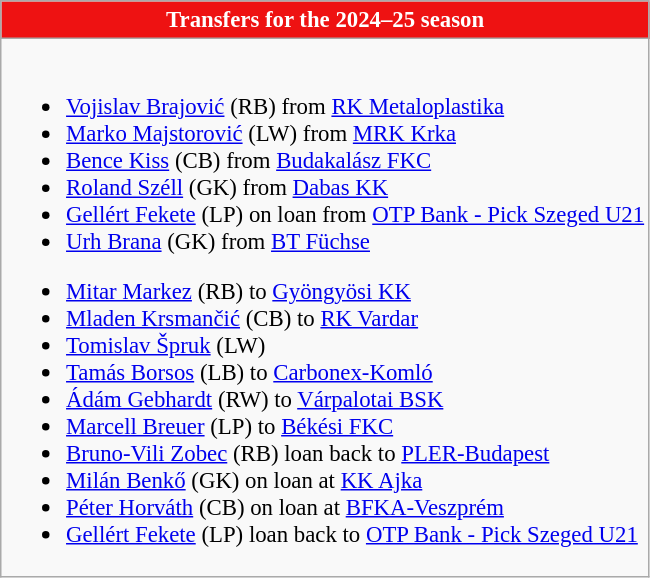<table class="wikitable collapsible collapsed" style="font-size:95%">
<tr>
<th style="color:white; background:#EE1212"><strong>Transfers for the 2024–25 season</strong></th>
</tr>
<tr>
<td><br>
<ul><li> <a href='#'>Vojislav Brajović</a> (RB) from  <a href='#'>RK Metaloplastika</a></li><li> <a href='#'>Marko Majstorović</a> (LW) from  <a href='#'>MRK Krka</a></li><li> <a href='#'>Bence Kiss</a> (CB) from  <a href='#'>Budakalász FKC</a></li><li> <a href='#'>Roland Széll</a> (GK) from  <a href='#'>Dabas KK</a></li><li> <a href='#'>Gellért Fekete</a> (LP) on loan from  <a href='#'>OTP Bank - Pick Szeged U21</a></li><li> <a href='#'>Urh Brana</a> (GK) from  <a href='#'>BT Füchse</a></li></ul><ul><li> <a href='#'>Mitar Markez</a> (RB) to  <a href='#'>Gyöngyösi KK</a></li><li> <a href='#'>Mladen Krsmančić</a> (CB) to  <a href='#'>RK Vardar</a></li><li> <a href='#'>Tomislav Špruk</a> (LW)</li><li> <a href='#'>Tamás Borsos</a> (LB) to  <a href='#'>Carbonex-Komló</a></li><li> <a href='#'>Ádám Gebhardt</a> (RW) to  <a href='#'>Várpalotai BSK</a></li><li> <a href='#'>Marcell Breuer</a> (LP) to  <a href='#'>Békési FKC</a></li><li> <a href='#'>Bruno-Vili Zobec</a> (RB) loan back to  <a href='#'>PLER-Budapest</a></li><li> <a href='#'>Milán Benkő</a> (GK) on loan at  <a href='#'>KK Ajka</a></li><li> <a href='#'>Péter Horváth</a> (CB) on loan at  <a href='#'>BFKA-Veszprém</a></li><li> <a href='#'>Gellért Fekete</a> (LP) loan back to  <a href='#'>OTP Bank - Pick Szeged U21</a></li></ul></td>
</tr>
</table>
